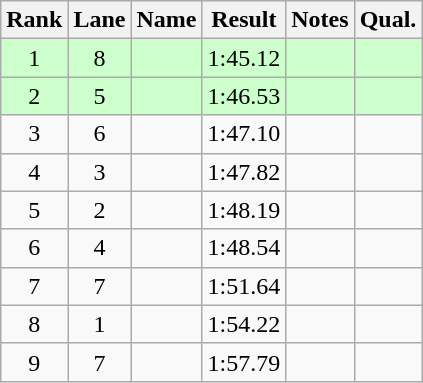<table class="wikitable sortable" style="text-align:center">
<tr>
<th>Rank</th>
<th>Lane</th>
<th>Name</th>
<th>Result</th>
<th>Notes</th>
<th>Qual.</th>
</tr>
<tr bgcolor=ccffcc>
<td>1</td>
<td>8</td>
<td align="left"></td>
<td>1:45.12</td>
<td></td>
<td></td>
</tr>
<tr bgcolor=ccffcc>
<td>2</td>
<td>5</td>
<td align="left"></td>
<td>1:46.53</td>
<td></td>
<td></td>
</tr>
<tr>
<td>3</td>
<td>6</td>
<td align="left"></td>
<td>1:47.10</td>
<td></td>
<td></td>
</tr>
<tr>
<td>4</td>
<td>3</td>
<td align="left"></td>
<td>1:47.82</td>
<td></td>
<td></td>
</tr>
<tr>
<td>5</td>
<td>2</td>
<td align="left"></td>
<td>1:48.19</td>
<td></td>
<td></td>
</tr>
<tr>
<td>6</td>
<td>4</td>
<td align="left"></td>
<td>1:48.54</td>
<td></td>
<td></td>
</tr>
<tr>
<td>7</td>
<td>7</td>
<td align="left"></td>
<td>1:51.64</td>
<td></td>
<td></td>
</tr>
<tr>
<td>8</td>
<td>1</td>
<td align="left"></td>
<td>1:54.22</td>
<td></td>
<td></td>
</tr>
<tr>
<td>9</td>
<td>7</td>
<td></td>
<td>1:57.79</td>
<td></td>
<td></td>
</tr>
</table>
